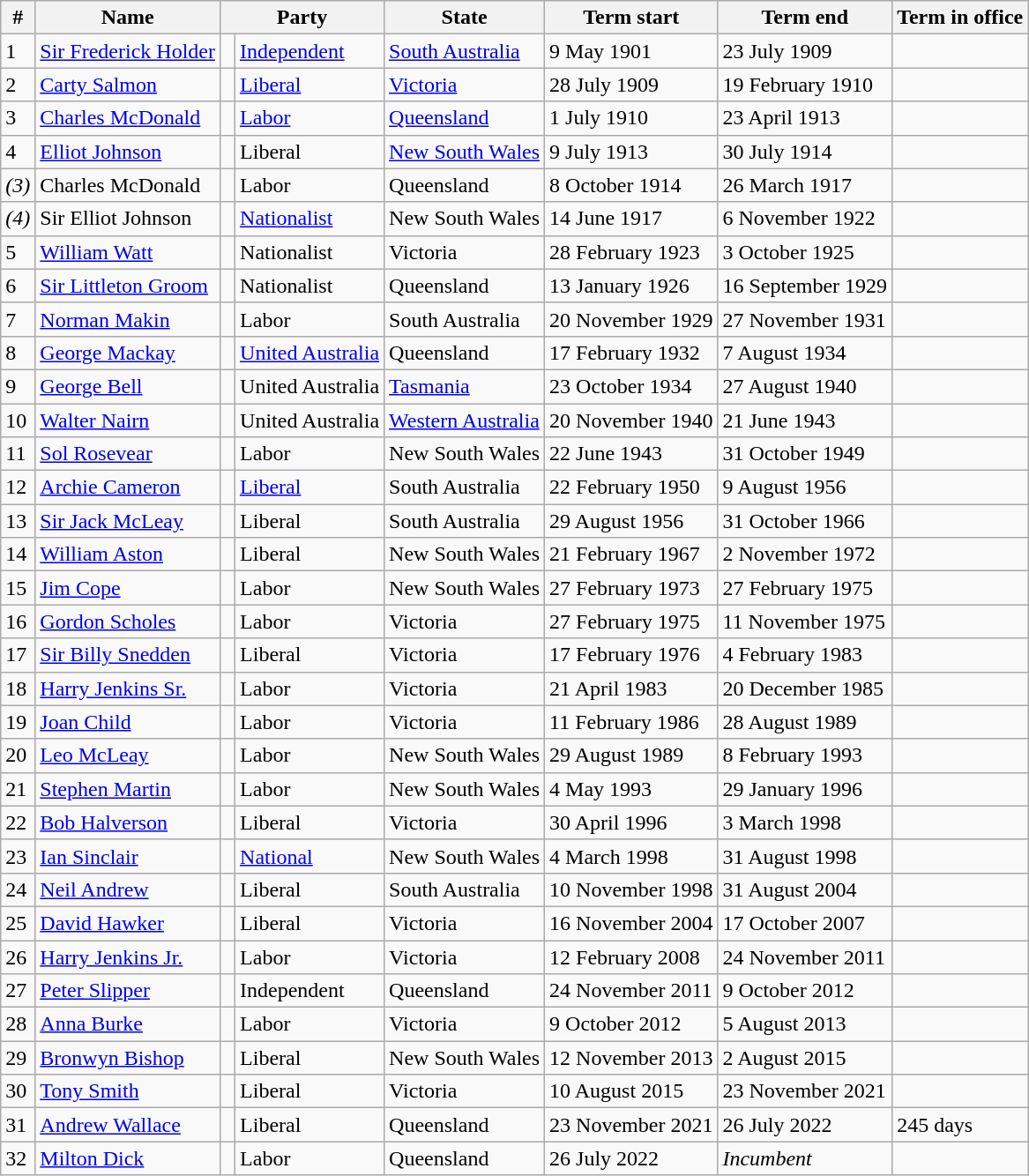<table class="wikitable sortable">
<tr>
<th>#</th>
<th>Name</th>
<th colspan=2>Party</th>
<th>State</th>
<th>Term start</th>
<th>Term end</th>
<th>Term in office</th>
</tr>
<tr>
<td>1</td>
<td><a href='#'>Sir Frederick Holder</a></td>
<td> </td>
<td><a href='#'>Independent</a></td>
<td><a href='#'>South Australia</a></td>
<td>9 May 1901</td>
<td>23 July 1909</td>
<td></td>
</tr>
<tr>
<td>2</td>
<td><a href='#'>Carty Salmon</a></td>
<td> </td>
<td><a href='#'>Liberal</a></td>
<td><a href='#'>Victoria</a></td>
<td>28 July 1909</td>
<td>19 February 1910</td>
<td></td>
</tr>
<tr>
<td>3</td>
<td><a href='#'>Charles McDonald</a></td>
<td> </td>
<td><a href='#'>Labor</a></td>
<td><a href='#'>Queensland</a></td>
<td>1 July 1910</td>
<td>23 April 1913</td>
<td></td>
</tr>
<tr>
<td>4</td>
<td><a href='#'>Elliot Johnson</a></td>
<td> </td>
<td>Liberal</td>
<td><a href='#'>New South Wales</a></td>
<td>9 July 1913</td>
<td>30 July 1914</td>
<td></td>
</tr>
<tr>
<td><em>(3)</em></td>
<td>Charles McDonald</td>
<td> </td>
<td>Labor</td>
<td>Queensland</td>
<td>8 October 1914</td>
<td>26 March 1917</td>
<td></td>
</tr>
<tr>
<td><em>(4)</em></td>
<td>Sir Elliot Johnson</td>
<td> </td>
<td><a href='#'>Nationalist</a></td>
<td>New South Wales</td>
<td>14 June 1917</td>
<td>6 November 1922</td>
<td></td>
</tr>
<tr>
<td>5</td>
<td><a href='#'>William Watt</a></td>
<td> </td>
<td>Nationalist</td>
<td>Victoria</td>
<td>28 February 1923</td>
<td>3 October 1925</td>
<td></td>
</tr>
<tr>
<td>6</td>
<td><a href='#'>Sir Littleton Groom</a></td>
<td> </td>
<td>Nationalist</td>
<td>Queensland</td>
<td>13 January 1926</td>
<td>16 September 1929</td>
<td></td>
</tr>
<tr>
<td>7</td>
<td><a href='#'>Norman Makin</a></td>
<td> </td>
<td>Labor</td>
<td>South Australia</td>
<td>20 November 1929</td>
<td>27 November 1931</td>
<td></td>
</tr>
<tr>
<td>8</td>
<td><a href='#'>George Mackay</a></td>
<td> </td>
<td><a href='#'>United Australia</a></td>
<td>Queensland</td>
<td>17 February 1932</td>
<td>7 August 1934</td>
<td></td>
</tr>
<tr>
<td>9</td>
<td><a href='#'>George Bell</a></td>
<td> </td>
<td>United Australia</td>
<td><a href='#'>Tasmania</a></td>
<td>23 October 1934</td>
<td>27 August 1940</td>
<td></td>
</tr>
<tr>
<td>10</td>
<td><a href='#'>Walter Nairn</a></td>
<td> </td>
<td>United Australia</td>
<td><a href='#'>Western Australia</a></td>
<td>20 November 1940</td>
<td>21 June 1943</td>
<td></td>
</tr>
<tr>
<td>11</td>
<td><a href='#'>Sol Rosevear</a></td>
<td> </td>
<td>Labor</td>
<td>New South Wales</td>
<td>22 June 1943</td>
<td>31 October 1949</td>
<td></td>
</tr>
<tr>
<td>12</td>
<td><a href='#'>Archie Cameron</a></td>
<td> </td>
<td><a href='#'>Liberal</a></td>
<td>South Australia</td>
<td>22 February 1950</td>
<td>9 August 1956</td>
<td></td>
</tr>
<tr>
<td>13</td>
<td><a href='#'>Sir Jack McLeay</a></td>
<td> </td>
<td>Liberal</td>
<td>South Australia</td>
<td>29 August 1956</td>
<td>31 October 1966</td>
<td><strong></strong></td>
</tr>
<tr>
<td>14</td>
<td><a href='#'>William Aston</a></td>
<td> </td>
<td>Liberal</td>
<td>New South Wales</td>
<td>21 February 1967</td>
<td>2 November 1972</td>
<td></td>
</tr>
<tr>
<td>15</td>
<td><a href='#'>Jim Cope</a></td>
<td> </td>
<td>Labor</td>
<td>New South Wales</td>
<td>27 February 1973</td>
<td>27 February 1975</td>
<td></td>
</tr>
<tr>
<td>16</td>
<td><a href='#'>Gordon Scholes</a></td>
<td> </td>
<td>Labor</td>
<td>Victoria</td>
<td>27 February 1975</td>
<td>11 November 1975</td>
<td></td>
</tr>
<tr>
<td>17</td>
<td><a href='#'>Sir Billy Snedden</a></td>
<td> </td>
<td>Liberal</td>
<td>Victoria</td>
<td>17 February 1976</td>
<td>4 February 1983</td>
<td></td>
</tr>
<tr>
<td>18</td>
<td><a href='#'>Harry Jenkins Sr.</a></td>
<td> </td>
<td>Labor</td>
<td>Victoria</td>
<td>21 April 1983</td>
<td>20 December 1985</td>
<td></td>
</tr>
<tr>
<td>19</td>
<td><a href='#'>Joan Child</a></td>
<td> </td>
<td>Labor</td>
<td>Victoria</td>
<td>11 February 1986</td>
<td>28 August 1989</td>
<td></td>
</tr>
<tr>
<td>20</td>
<td><a href='#'>Leo McLeay</a></td>
<td> </td>
<td>Labor</td>
<td>New South Wales</td>
<td>29 August 1989</td>
<td>8 February 1993</td>
<td></td>
</tr>
<tr>
<td>21</td>
<td><a href='#'>Stephen Martin</a></td>
<td> </td>
<td>Labor</td>
<td>New South Wales</td>
<td>4 May 1993</td>
<td>29 January 1996</td>
<td></td>
</tr>
<tr>
<td>22</td>
<td><a href='#'>Bob Halverson</a></td>
<td> </td>
<td>Liberal</td>
<td>Victoria</td>
<td>30 April 1996</td>
<td>3 March 1998</td>
<td></td>
</tr>
<tr>
<td>23</td>
<td><a href='#'>Ian Sinclair</a></td>
<td> </td>
<td><a href='#'>National</a></td>
<td>New South Wales</td>
<td>4 March 1998</td>
<td>31 August 1998</td>
<td></td>
</tr>
<tr>
<td>24</td>
<td><a href='#'>Neil Andrew</a></td>
<td> </td>
<td>Liberal</td>
<td>South Australia</td>
<td>10 November 1998</td>
<td>31 August 2004</td>
<td></td>
</tr>
<tr>
<td>25</td>
<td><a href='#'>David Hawker</a></td>
<td> </td>
<td>Liberal</td>
<td>Victoria</td>
<td>16 November 2004</td>
<td>17 October 2007</td>
<td></td>
</tr>
<tr>
<td>26</td>
<td><a href='#'>Harry Jenkins Jr.</a></td>
<td> </td>
<td>Labor</td>
<td>Victoria</td>
<td>12 February 2008</td>
<td>24 November 2011</td>
<td></td>
</tr>
<tr>
<td>27</td>
<td><a href='#'>Peter Slipper</a></td>
<td> </td>
<td>Independent</td>
<td>Queensland</td>
<td>24 November 2011</td>
<td>9 October 2012</td>
<td></td>
</tr>
<tr>
<td>28</td>
<td><a href='#'>Anna Burke</a></td>
<td> </td>
<td>Labor</td>
<td>Victoria</td>
<td>9 October 2012</td>
<td>5 August 2013</td>
<td></td>
</tr>
<tr>
<td>29</td>
<td><a href='#'>Bronwyn Bishop</a></td>
<td> </td>
<td>Liberal</td>
<td>New South Wales</td>
<td>12 November 2013</td>
<td>2 August 2015</td>
<td></td>
</tr>
<tr>
<td>30</td>
<td><a href='#'>Tony Smith</a></td>
<td> </td>
<td>Liberal</td>
<td>Victoria</td>
<td>10 August 2015</td>
<td>23 November 2021</td>
<td></td>
</tr>
<tr>
<td>31</td>
<td><a href='#'>Andrew Wallace</a></td>
<td> </td>
<td>Liberal</td>
<td>Queensland</td>
<td>23 November 2021</td>
<td>26 July 2022</td>
<td>245 days</td>
</tr>
<tr>
<td>32</td>
<td><a href='#'>Milton Dick</a></td>
<td> </td>
<td>Labor</td>
<td>Queensland</td>
<td>26 July 2022</td>
<td><em>Incumbent</em></td>
<td></td>
</tr>
</table>
